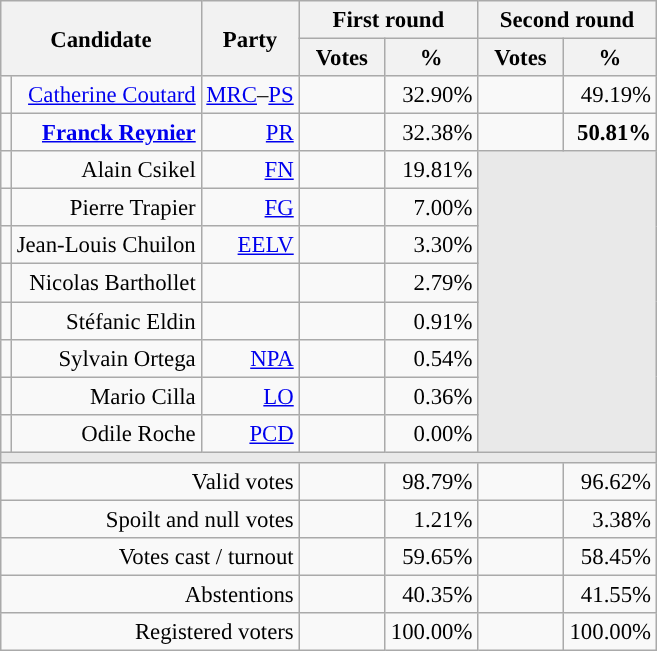<table class="wikitable" style="text-align:right;font-size:95%;">
<tr>
<th rowspan=2 colspan=2>Candidate</th>
<th rowspan=2 colspan=1>Party</th>
<th colspan=2>First round</th>
<th colspan=2>Second round</th>
</tr>
<tr>
<th style="width:50px;">Votes</th>
<th style="width:55px;">%</th>
<th style="width:50px;">Votes</th>
<th style="width:55px;">%</th>
</tr>
<tr>
<td style="color:inherit;background-color:"></td>
<td><a href='#'>Catherine Coutard</a></td>
<td><a href='#'>MRC</a>–<a href='#'>PS</a></td>
<td></td>
<td>32.90%</td>
<td></td>
<td>49.19%</td>
</tr>
<tr>
<td style="color:inherit;background-color:"></td>
<td><strong><a href='#'>Franck Reynier</a></strong></td>
<td><a href='#'>PR</a></td>
<td></td>
<td>32.38%</td>
<td><strong></strong></td>
<td><strong>50.81%</strong></td>
</tr>
<tr>
<td style="color:inherit;background-color:"></td>
<td>Alain Csikel</td>
<td><a href='#'>FN</a></td>
<td></td>
<td>19.81%</td>
<td colspan=7 rowspan=8 style="background-color:#E9E9E9;"></td>
</tr>
<tr>
<td style="color:inherit;background-color:"></td>
<td>Pierre Trapier</td>
<td><a href='#'>FG</a></td>
<td></td>
<td>7.00%</td>
</tr>
<tr>
<td style="color:inherit;background-color:"></td>
<td>Jean-Louis Chuilon</td>
<td><a href='#'>EELV</a></td>
<td></td>
<td>3.30%</td>
</tr>
<tr>
<td style="background-color:;"></td>
<td>Nicolas Barthollet</td>
<td></td>
<td></td>
<td>2.79%</td>
</tr>
<tr>
<td style="background-color:;"></td>
<td>Stéfanic Eldin</td>
<td></td>
<td></td>
<td>0.91%</td>
</tr>
<tr>
<td style="color:inherit;background-color:"></td>
<td>Sylvain Ortega</td>
<td><a href='#'>NPA</a></td>
<td></td>
<td>0.54%</td>
</tr>
<tr>
<td style="color:inherit;background-color:"></td>
<td>Mario Cilla</td>
<td><a href='#'>LO</a></td>
<td></td>
<td>0.36%</td>
</tr>
<tr>
<td style="color:inherit;background-color:"></td>
<td>Odile Roche</td>
<td><a href='#'>PCD</a></td>
<td></td>
<td>0.00%</td>
</tr>
<tr>
<td colspan=7 style="background-color:#E9E9E9;"></td>
</tr>
<tr>
<td colspan=3>Valid votes</td>
<td></td>
<td>98.79%</td>
<td></td>
<td>96.62%</td>
</tr>
<tr>
<td colspan=3>Spoilt and null votes</td>
<td></td>
<td>1.21%</td>
<td></td>
<td>3.38%</td>
</tr>
<tr>
<td colspan=3>Votes cast / turnout</td>
<td></td>
<td>59.65%</td>
<td></td>
<td>58.45%</td>
</tr>
<tr>
<td colspan=3>Abstentions</td>
<td></td>
<td>40.35%</td>
<td></td>
<td>41.55%</td>
</tr>
<tr>
<td colspan=3>Registered voters</td>
<td></td>
<td>100.00%</td>
<td></td>
<td>100.00%</td>
</tr>
</table>
